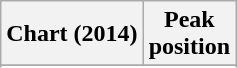<table class="wikitable sortable plainrowheaders">
<tr>
<th scope="col">Chart (2014)</th>
<th scope="col">Peak<br>position</th>
</tr>
<tr>
</tr>
<tr>
</tr>
<tr>
</tr>
<tr>
</tr>
<tr>
</tr>
<tr>
</tr>
<tr>
</tr>
<tr>
</tr>
<tr>
</tr>
<tr>
</tr>
<tr>
</tr>
<tr>
</tr>
</table>
